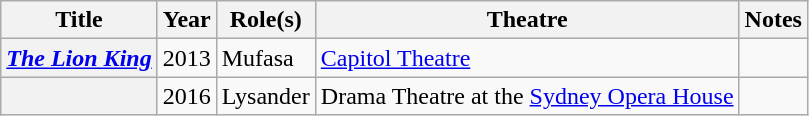<table class="wikitable plainrowheaders sortable">
<tr>
<th scope="col">Title</th>
<th scope="col">Year</th>
<th scope="col">Role(s)</th>
<th scope="col">Theatre</th>
<th scope="col" class="unsortable">Notes</th>
</tr>
<tr>
<th scope="row"><em><a href='#'>The Lion King</a></em></th>
<td>2013</td>
<td>Mufasa</td>
<td><a href='#'>Capitol Theatre</a></td>
<td></td>
</tr>
<tr>
<th scope="row"><em></em></th>
<td>2016</td>
<td>Lysander</td>
<td>Drama Theatre at the <a href='#'>Sydney Opera House</a></td>
<td></td>
</tr>
</table>
